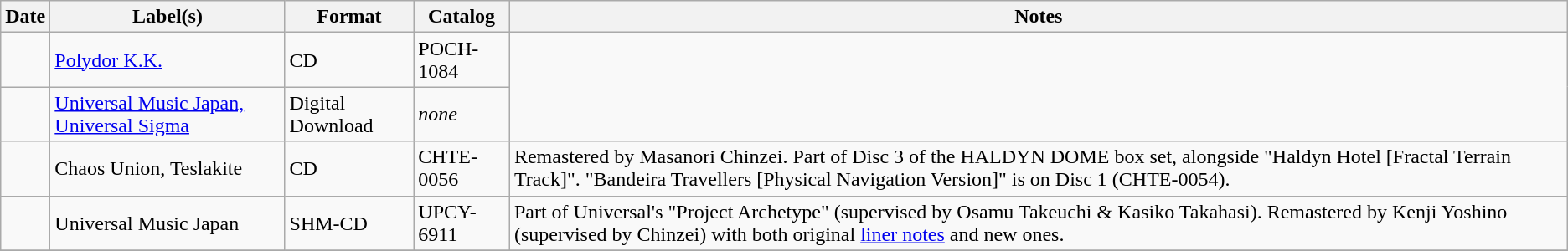<table class="wikitable">
<tr>
<th>Date</th>
<th>Label(s)</th>
<th>Format</th>
<th>Catalog</th>
<th>Notes</th>
</tr>
<tr>
<td></td>
<td><a href='#'>Polydor K.K.</a></td>
<td>CD</td>
<td>POCH-1084</td>
<td rowspan=2></td>
</tr>
<tr>
<td></td>
<td><a href='#'>Universal Music Japan, Universal Sigma</a></td>
<td>Digital Download</td>
<td><em>none</em></td>
</tr>
<tr>
<td></td>
<td>Chaos Union, Teslakite</td>
<td>CD</td>
<td>CHTE-0056</td>
<td>Remastered by Masanori Chinzei. Part of Disc 3 of the HALDYN DOME box set, alongside "Haldyn Hotel [Fractal Terrain Track]". "Bandeira Travellers [Physical Navigation Version]" is on Disc 1 (CHTE-0054).</td>
</tr>
<tr>
<td></td>
<td>Universal Music Japan</td>
<td>SHM-CD</td>
<td>UPCY-6911</td>
<td>Part of Universal's "Project Archetype" (supervised by Osamu Takeuchi & Kasiko Takahasi). Remastered by Kenji Yoshino (supervised by Chinzei) with both original <a href='#'>liner notes</a> and new ones.</td>
</tr>
<tr>
</tr>
</table>
